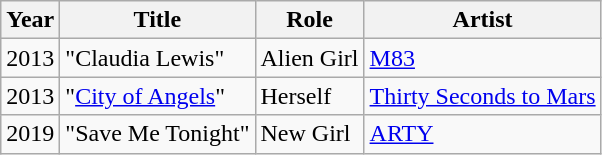<table class="wikitable sortable">
<tr>
<th>Year</th>
<th>Title</th>
<th>Role</th>
<th>Artist</th>
</tr>
<tr>
<td>2013</td>
<td>"Claudia Lewis"</td>
<td>Alien Girl</td>
<td><a href='#'>M83</a></td>
</tr>
<tr>
<td>2013</td>
<td>"<a href='#'>City of Angels</a>"</td>
<td>Herself</td>
<td><a href='#'>Thirty Seconds to Mars</a></td>
</tr>
<tr>
<td>2019</td>
<td>"Save Me Tonight"</td>
<td>New Girl</td>
<td><a href='#'>ARTY</a></td>
</tr>
</table>
